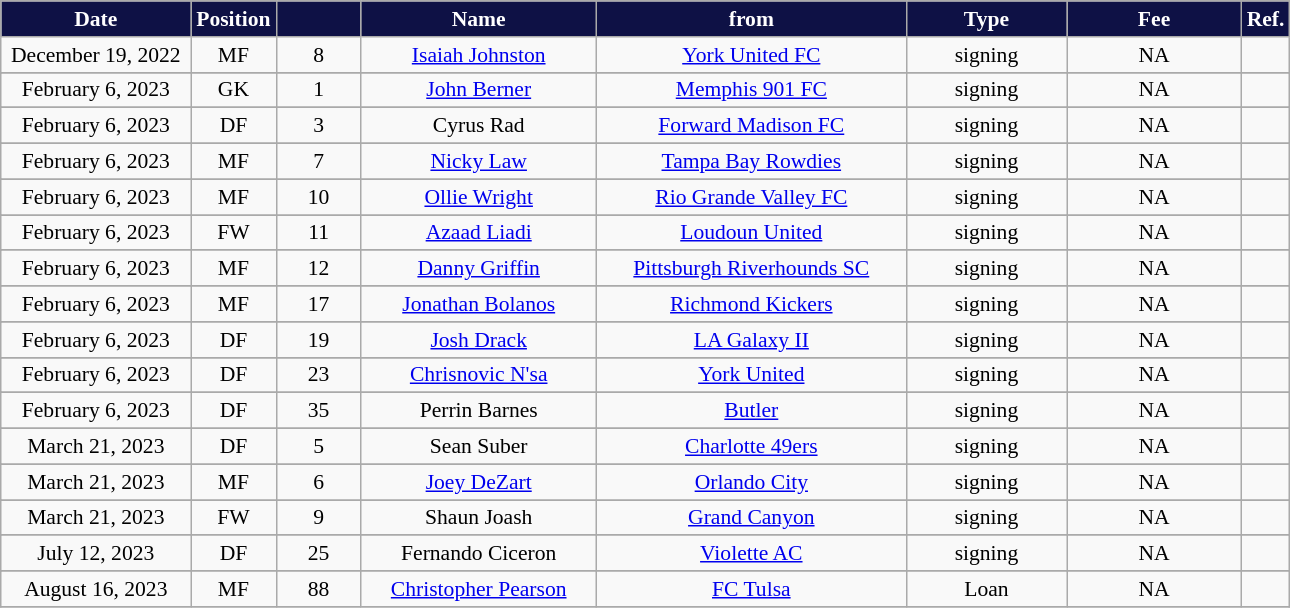<table class="wikitable" style="text-align:center; font-size:90%; ">
<tr>
<th style="background:#0E1145; color:#FFFFFF; width:120px;">Date</th>
<th style="background:#0E1145; color:#FFFFFF; width:50px;">Position</th>
<th style="background:#0E1145; color:#FFFFFF; width:50px;"></th>
<th style="background:#0E1145; color:#FFFFFF; width:150px;">Name</th>
<th style="background:#0E1145; color:#FFFFFF; width:200px;">from</th>
<th style="background:#0E1145; color:#FFFFFF; Width:100px;">Type</th>
<th style="background:#0E1145; color:#FFFFFF; width:110px;">Fee</th>
<th style="background:#0E1145; color:#FFFFFF; width:25px;">Ref.</th>
</tr>
<tr>
<td>December 19, 2022</td>
<td>MF</td>
<td>8</td>
<td><a href='#'>Isaiah Johnston</a></td>
<td><a href='#'>York United FC</a></td>
<td>signing</td>
<td>NA</td>
<td></td>
</tr>
<tr>
</tr>
<tr>
<td>February 6, 2023</td>
<td>GK</td>
<td>1</td>
<td><a href='#'>John Berner</a></td>
<td><a href='#'>Memphis 901 FC</a></td>
<td>signing</td>
<td>NA</td>
<td></td>
</tr>
<tr>
</tr>
<tr>
<td>February 6, 2023</td>
<td>DF</td>
<td>3</td>
<td>Cyrus Rad</td>
<td><a href='#'>Forward Madison FC</a></td>
<td>signing</td>
<td>NA</td>
<td></td>
</tr>
<tr>
</tr>
<tr>
<td>February 6, 2023</td>
<td>MF</td>
<td>7</td>
<td><a href='#'>Nicky Law</a></td>
<td><a href='#'>Tampa Bay Rowdies</a></td>
<td>signing</td>
<td>NA</td>
<td></td>
</tr>
<tr>
</tr>
<tr>
<td>February 6, 2023</td>
<td>MF</td>
<td>10</td>
<td><a href='#'>Ollie Wright</a></td>
<td><a href='#'>Rio Grande Valley FC</a></td>
<td>signing</td>
<td>NA</td>
<td></td>
</tr>
<tr>
</tr>
<tr>
<td>February 6, 2023</td>
<td>FW</td>
<td>11</td>
<td><a href='#'>Azaad Liadi</a></td>
<td><a href='#'>Loudoun United</a></td>
<td>signing</td>
<td>NA</td>
<td></td>
</tr>
<tr>
</tr>
<tr>
<td>February 6, 2023</td>
<td>MF</td>
<td>12</td>
<td><a href='#'>Danny Griffin</a></td>
<td><a href='#'>Pittsburgh Riverhounds SC</a></td>
<td>signing</td>
<td>NA</td>
<td></td>
</tr>
<tr>
</tr>
<tr>
<td>February 6, 2023</td>
<td>MF</td>
<td>17</td>
<td><a href='#'>Jonathan Bolanos</a></td>
<td><a href='#'>Richmond Kickers</a></td>
<td>signing</td>
<td>NA</td>
<td></td>
</tr>
<tr>
</tr>
<tr>
<td>February 6, 2023</td>
<td>DF</td>
<td>19</td>
<td><a href='#'>Josh Drack</a></td>
<td><a href='#'>LA Galaxy II</a></td>
<td>signing</td>
<td>NA</td>
<td></td>
</tr>
<tr>
</tr>
<tr>
<td>February 6, 2023</td>
<td>DF</td>
<td>23</td>
<td><a href='#'>Chrisnovic N'sa</a></td>
<td><a href='#'>York United</a></td>
<td>signing</td>
<td>NA</td>
<td></td>
</tr>
<tr>
</tr>
<tr>
<td>February 6, 2023</td>
<td>DF</td>
<td>35</td>
<td>Perrin Barnes</td>
<td><a href='#'>Butler</a></td>
<td>signing</td>
<td>NA</td>
<td></td>
</tr>
<tr>
</tr>
<tr>
<td>March 21, 2023</td>
<td>DF</td>
<td>5</td>
<td>Sean Suber</td>
<td><a href='#'>Charlotte 49ers</a></td>
<td>signing</td>
<td>NA</td>
<td></td>
</tr>
<tr>
</tr>
<tr>
<td>March 21, 2023</td>
<td>MF</td>
<td>6</td>
<td><a href='#'>Joey DeZart</a></td>
<td><a href='#'>Orlando City</a></td>
<td>signing</td>
<td>NA</td>
<td></td>
</tr>
<tr>
</tr>
<tr>
<td>March 21, 2023</td>
<td>FW</td>
<td>9</td>
<td>Shaun Joash</td>
<td><a href='#'>Grand Canyon</a></td>
<td>signing</td>
<td>NA</td>
<td></td>
</tr>
<tr>
</tr>
<tr>
<td>July 12, 2023</td>
<td>DF</td>
<td>25</td>
<td>Fernando Ciceron</td>
<td><a href='#'>Violette AC</a></td>
<td>signing</td>
<td>NA</td>
<td></td>
</tr>
<tr>
</tr>
<tr>
<td>August 16, 2023</td>
<td>MF</td>
<td>88</td>
<td><a href='#'>Christopher Pearson</a></td>
<td><a href='#'>FC Tulsa</a></td>
<td>Loan</td>
<td>NA</td>
<td></td>
</tr>
<tr>
</tr>
</table>
